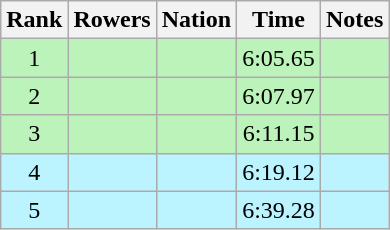<table class="wikitable sortable" style="text-align:center">
<tr>
<th>Rank</th>
<th>Rowers</th>
<th>Nation</th>
<th>Time</th>
<th>Notes</th>
</tr>
<tr bgcolor=bbf3bb>
<td>1</td>
<td align=left data-sort-value="Brudel, Ralf"></td>
<td align=left></td>
<td>6:05.65</td>
<td></td>
</tr>
<tr bgcolor=bbf3bb>
<td>2</td>
<td align=left data-sort-value="Caropreso, Sergio"></td>
<td align=left></td>
<td>6:07.97</td>
<td></td>
</tr>
<tr bgcolor=bbf3bb>
<td>3</td>
<td align=left data-sort-value="Pimenov, Nikolay"></td>
<td align=left></td>
<td>6:11.15</td>
<td></td>
</tr>
<tr bgcolor=bbf3ff>
<td>4</td>
<td align=left data-sort-value="Brundin, Folke"></td>
<td align=left></td>
<td>6:19.12</td>
<td></td>
</tr>
<tr bgcolor=bbf3ff>
<td>5</td>
<td align=left data-sort-value="Fotou, Georgios"></td>
<td align=left></td>
<td>6:39.28</td>
<td></td>
</tr>
</table>
